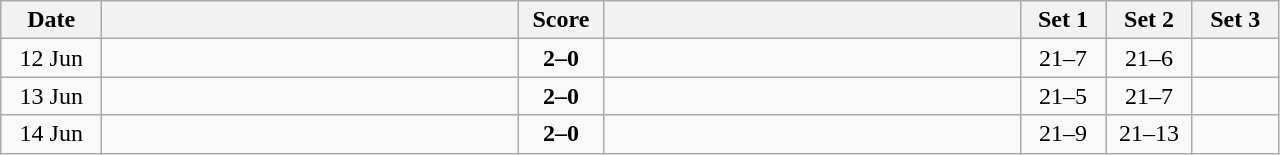<table class="wikitable" style="text-align: center;">
<tr>
<th width="60">Date</th>
<th align="right" width="270"></th>
<th width="50">Score</th>
<th align="left" width="270"></th>
<th width="50">Set 1</th>
<th width="50">Set 2</th>
<th width="50">Set 3</th>
</tr>
<tr>
<td>12 Jun</td>
<td align=left><strong></strong></td>
<td align=center><strong>2–0</strong></td>
<td align=left></td>
<td>21–7</td>
<td>21–6</td>
<td></td>
</tr>
<tr>
<td>13 Jun</td>
<td align=left><strong></strong></td>
<td align=center><strong>2–0</strong></td>
<td align=left></td>
<td>21–5</td>
<td>21–7</td>
<td></td>
</tr>
<tr>
<td>14 Jun</td>
<td align=left><strong></strong></td>
<td align=center><strong>2–0</strong></td>
<td align=left></td>
<td>21–9</td>
<td>21–13</td>
<td></td>
</tr>
</table>
